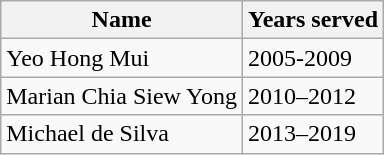<table class="wikitable">
<tr>
<th>Name</th>
<th>Years served</th>
</tr>
<tr>
<td>Yeo Hong Mui</td>
<td>2005-2009</td>
</tr>
<tr>
<td>Marian Chia Siew Yong</td>
<td>2010–2012</td>
</tr>
<tr>
<td>Michael de Silva</td>
<td>2013–2019</td>
</tr>
</table>
